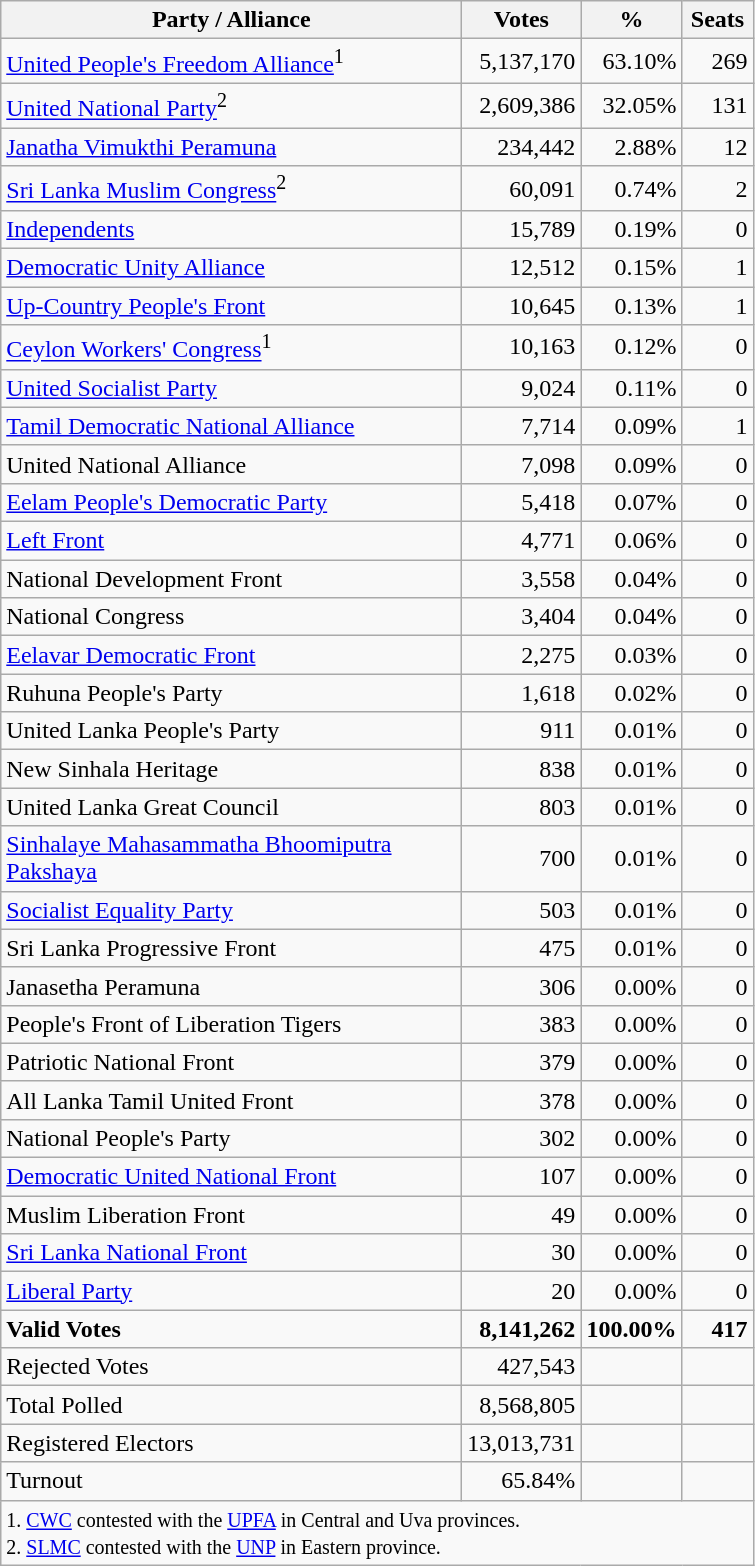<table class="wikitable" border="1" style="text-align:right;">
<tr>
<th width="300">Party / Alliance</th>
<th width="60">Votes</th>
<th width="50">%</th>
<th width="40">Seats</th>
</tr>
<tr>
<td align=left><a href='#'>United People's Freedom Alliance</a><sup>1</sup></td>
<td>5,137,170</td>
<td>63.10%</td>
<td>269</td>
</tr>
<tr>
<td align=left><a href='#'>United National Party</a><sup>2</sup></td>
<td>2,609,386</td>
<td>32.05%</td>
<td>131</td>
</tr>
<tr>
<td align=left><a href='#'>Janatha Vimukthi Peramuna</a></td>
<td>234,442</td>
<td>2.88%</td>
<td>12</td>
</tr>
<tr>
<td align=left><a href='#'>Sri Lanka Muslim Congress</a><sup>2</sup></td>
<td>60,091</td>
<td>0.74%</td>
<td>2</td>
</tr>
<tr>
<td align=left><a href='#'>Independents</a></td>
<td>15,789</td>
<td>0.19%</td>
<td>0</td>
</tr>
<tr>
<td align=left><a href='#'>Democratic Unity Alliance</a></td>
<td>12,512</td>
<td>0.15%</td>
<td>1</td>
</tr>
<tr>
<td align=left><a href='#'>Up-Country People's Front</a></td>
<td>10,645</td>
<td>0.13%</td>
<td>1</td>
</tr>
<tr>
<td align=left><a href='#'>Ceylon Workers' Congress</a><sup>1</sup></td>
<td>10,163</td>
<td>0.12%</td>
<td>0</td>
</tr>
<tr>
<td align=left><a href='#'>United Socialist Party</a></td>
<td>9,024</td>
<td>0.11%</td>
<td>0</td>
</tr>
<tr>
<td align=left><a href='#'>Tamil Democratic National Alliance</a></td>
<td>7,714</td>
<td>0.09%</td>
<td>1</td>
</tr>
<tr>
<td align=left>United National Alliance</td>
<td>7,098</td>
<td>0.09%</td>
<td>0</td>
</tr>
<tr>
<td align=left><a href='#'>Eelam People's Democratic Party</a></td>
<td>5,418</td>
<td>0.07%</td>
<td>0</td>
</tr>
<tr>
<td align=left><a href='#'>Left Front</a></td>
<td>4,771</td>
<td>0.06%</td>
<td>0</td>
</tr>
<tr>
<td align=left>National Development Front</td>
<td>3,558</td>
<td>0.04%</td>
<td>0</td>
</tr>
<tr>
<td align=left>National Congress</td>
<td>3,404</td>
<td>0.04%</td>
<td>0</td>
</tr>
<tr>
<td align=left><a href='#'>Eelavar Democratic Front</a></td>
<td>2,275</td>
<td>0.03%</td>
<td>0</td>
</tr>
<tr>
<td align=left>Ruhuna People's Party</td>
<td>1,618</td>
<td>0.02%</td>
<td>0</td>
</tr>
<tr>
<td align=left>United Lanka People's Party</td>
<td>911</td>
<td>0.01%</td>
<td>0</td>
</tr>
<tr>
<td align=left>New Sinhala Heritage</td>
<td>838</td>
<td>0.01%</td>
<td>0</td>
</tr>
<tr>
<td align=left>United Lanka Great Council</td>
<td>803</td>
<td>0.01%</td>
<td>0</td>
</tr>
<tr>
<td align=left><a href='#'>Sinhalaye Mahasammatha Bhoomiputra Pakshaya</a></td>
<td>700</td>
<td>0.01%</td>
<td>0</td>
</tr>
<tr>
<td align=left><a href='#'>Socialist Equality Party</a></td>
<td>503</td>
<td>0.01%</td>
<td>0</td>
</tr>
<tr>
<td align=left>Sri Lanka Progressive Front</td>
<td>475</td>
<td>0.01%</td>
<td>0</td>
</tr>
<tr>
<td align=left>Janasetha Peramuna</td>
<td>306</td>
<td>0.00%</td>
<td>0</td>
</tr>
<tr>
<td align=left>People's Front of Liberation Tigers</td>
<td>383</td>
<td>0.00%</td>
<td>0</td>
</tr>
<tr>
<td align=left>Patriotic National Front</td>
<td>379</td>
<td>0.00%</td>
<td>0</td>
</tr>
<tr>
<td align=left>All Lanka Tamil United Front</td>
<td>378</td>
<td>0.00%</td>
<td>0</td>
</tr>
<tr>
<td align=left>National People's Party</td>
<td>302</td>
<td>0.00%</td>
<td>0</td>
</tr>
<tr>
<td align=left><a href='#'>Democratic United National Front</a></td>
<td>107</td>
<td>0.00%</td>
<td>0</td>
</tr>
<tr>
<td align=left>Muslim Liberation Front</td>
<td>49</td>
<td>0.00%</td>
<td>0</td>
</tr>
<tr>
<td align=left><a href='#'>Sri Lanka National Front</a></td>
<td>30</td>
<td>0.00%</td>
<td>0</td>
</tr>
<tr>
<td align=left><a href='#'>Liberal Party</a></td>
<td>20</td>
<td>0.00%</td>
<td>0</td>
</tr>
<tr>
<td align=left><strong>Valid Votes</strong></td>
<td><strong>8,141,262</strong></td>
<td><strong>100.00%</strong></td>
<td><strong>417</strong></td>
</tr>
<tr>
<td align=left>Rejected Votes</td>
<td>427,543</td>
<td></td>
<td></td>
</tr>
<tr>
<td align=left>Total Polled</td>
<td>8,568,805</td>
<td></td>
<td></td>
</tr>
<tr>
<td align=left>Registered Electors</td>
<td>13,013,731</td>
<td></td>
<td></td>
</tr>
<tr>
<td align=left>Turnout</td>
<td>65.84%</td>
<td></td>
<td></td>
</tr>
<tr>
<td align=left colspan=4><small>1. <a href='#'>CWC</a> contested with the <a href='#'>UPFA</a> in Central and Uva provinces.<br>2. <a href='#'>SLMC</a> contested with the <a href='#'>UNP</a> in Eastern province.</small></td>
</tr>
</table>
